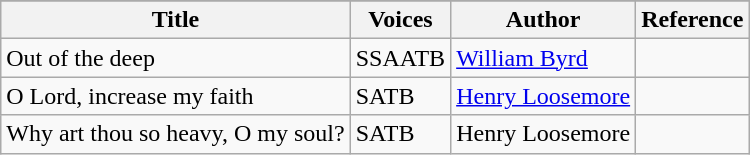<table class = "wikitable sortable">
<tr>
</tr>
<tr>
<th scope="col">Title</th>
<th scope="col">Voices</th>
<th scope="col">Author</th>
<th scope="col">Reference</th>
</tr>
<tr>
<td>Out of the deep</td>
<td>SSAATB</td>
<td><a href='#'>William Byrd</a></td>
<td> </td>
</tr>
<tr>
<td>O Lord, increase my faith</td>
<td>SATB</td>
<td><a href='#'>Henry Loosemore</a></td>
<td> </td>
</tr>
<tr>
<td>Why art thou so heavy, O my soul?</td>
<td>SATB</td>
<td>Henry Loosemore</td>
<td> </td>
</tr>
</table>
